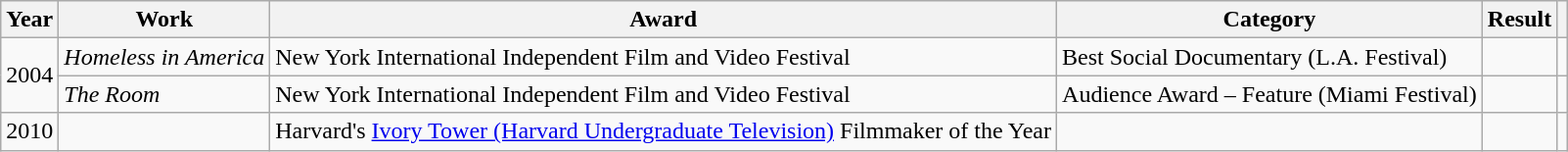<table class="wikitable sortable">
<tr>
<th>Year</th>
<th>Work</th>
<th>Award</th>
<th>Category</th>
<th>Result</th>
<th></th>
</tr>
<tr>
<td rowspan="2">2004</td>
<td><em>Homeless in America</em></td>
<td>New York International Independent Film and Video Festival</td>
<td>Best Social Documentary (L.A. Festival)</td>
<td></td>
<td></td>
</tr>
<tr>
<td><em>The Room</em></td>
<td>New York International Independent Film and Video Festival</td>
<td>Audience Award – Feature (Miami Festival)</td>
<td></td>
<td></td>
</tr>
<tr>
<td>2010</td>
<td></td>
<td>Harvard's <a href='#'>Ivory Tower (Harvard Undergraduate Television)</a> Filmmaker of the Year</td>
<td></td>
<td></td>
<td></td>
</tr>
</table>
